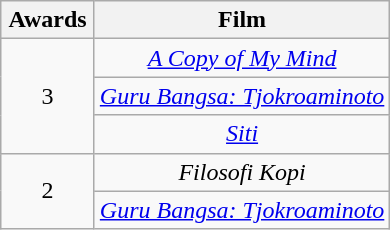<table class="wikitable plainrowheaders" style="text-align:center;">
<tr>
<th scope="col" style="width:55px;">Awards</th>
<th scope="col" style="text-align:center;">Film</th>
</tr>
<tr>
<td rowspan="3">3</td>
<td><em><a href='#'>A Copy of My Mind</a></em></td>
</tr>
<tr>
<td><em><a href='#'>Guru Bangsa: Tjokroaminoto</a></em></td>
</tr>
<tr>
<td><em><a href='#'>Siti</a></em></td>
</tr>
<tr>
<td rowspan="2">2</td>
<td><em>Filosofi Kopi</em></td>
</tr>
<tr>
<td><em><a href='#'>Guru Bangsa: Tjokroaminoto</a></em></td>
</tr>
</table>
